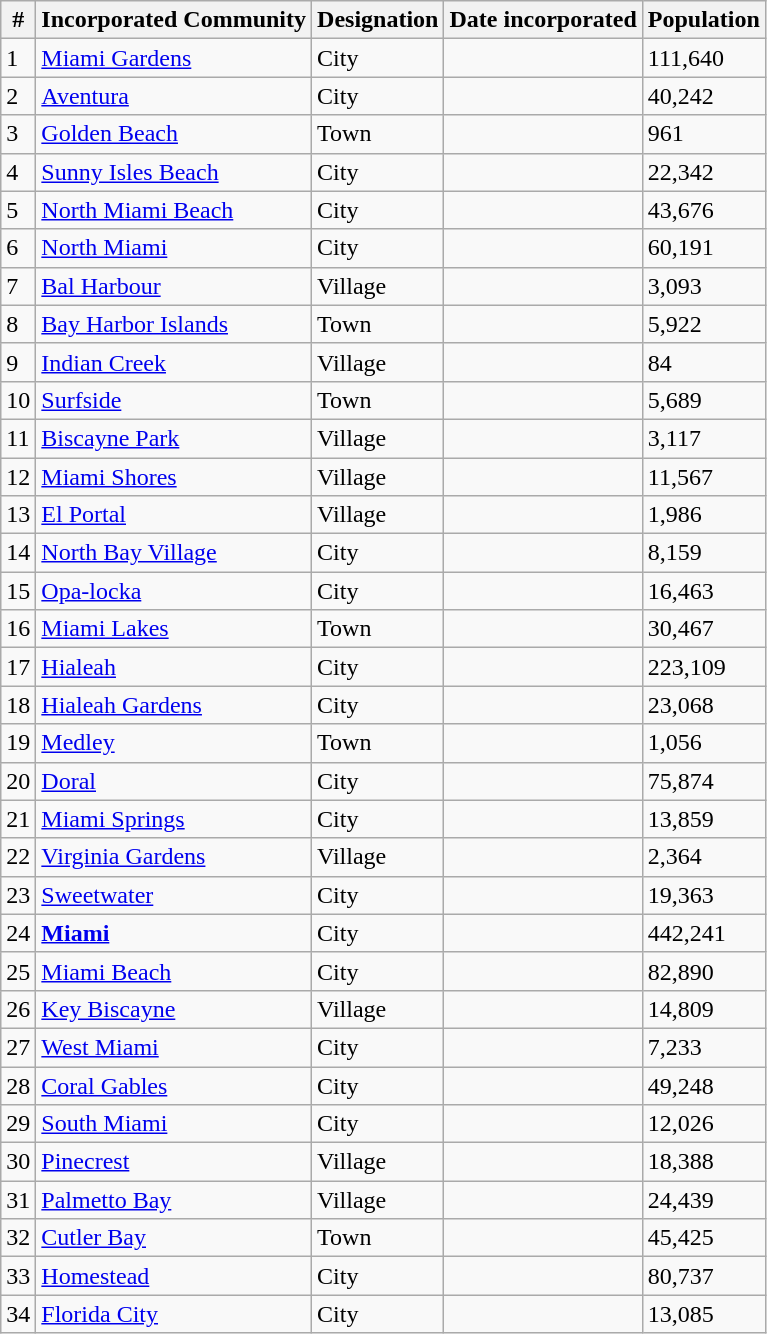<table class="wikitable sortable">
<tr>
<th>#</th>
<th>Incorporated Community</th>
<th>Designation</th>
<th>Date incorporated</th>
<th>Population</th>
</tr>
<tr>
<td>1</td>
<td><a href='#'>Miami Gardens</a></td>
<td>City</td>
<td></td>
<td>111,640</td>
</tr>
<tr>
<td>2</td>
<td><a href='#'>Aventura</a></td>
<td>City</td>
<td></td>
<td>40,242</td>
</tr>
<tr>
<td>3</td>
<td><a href='#'>Golden Beach</a></td>
<td>Town</td>
<td></td>
<td>961</td>
</tr>
<tr>
<td>4</td>
<td><a href='#'>Sunny Isles Beach</a></td>
<td>City</td>
<td></td>
<td>22,342</td>
</tr>
<tr>
<td>5</td>
<td><a href='#'>North Miami Beach</a></td>
<td>City</td>
<td></td>
<td>43,676</td>
</tr>
<tr>
<td>6</td>
<td><a href='#'>North Miami</a></td>
<td>City</td>
<td></td>
<td>60,191</td>
</tr>
<tr>
<td>7</td>
<td><a href='#'>Bal Harbour</a></td>
<td>Village</td>
<td></td>
<td>3,093</td>
</tr>
<tr>
<td>8</td>
<td><a href='#'>Bay Harbor Islands</a></td>
<td>Town</td>
<td></td>
<td>5,922</td>
</tr>
<tr>
<td>9</td>
<td><a href='#'>Indian Creek</a></td>
<td>Village</td>
<td></td>
<td>84</td>
</tr>
<tr>
<td>10</td>
<td><a href='#'>Surfside</a></td>
<td>Town</td>
<td></td>
<td>5,689</td>
</tr>
<tr>
<td>11</td>
<td><a href='#'>Biscayne Park</a></td>
<td>Village</td>
<td></td>
<td>3,117</td>
</tr>
<tr>
<td>12</td>
<td><a href='#'>Miami Shores</a></td>
<td>Village</td>
<td></td>
<td>11,567</td>
</tr>
<tr>
<td>13</td>
<td><a href='#'>El Portal</a></td>
<td>Village</td>
<td></td>
<td>1,986</td>
</tr>
<tr>
<td>14</td>
<td><a href='#'>North Bay Village</a></td>
<td>City</td>
<td></td>
<td>8,159</td>
</tr>
<tr>
<td>15</td>
<td><a href='#'>Opa-locka</a></td>
<td>City</td>
<td></td>
<td>16,463</td>
</tr>
<tr>
<td>16</td>
<td><a href='#'>Miami Lakes</a></td>
<td>Town</td>
<td></td>
<td>30,467</td>
</tr>
<tr>
<td>17</td>
<td><a href='#'>Hialeah</a></td>
<td>City</td>
<td></td>
<td>223,109</td>
</tr>
<tr>
<td>18</td>
<td><a href='#'>Hialeah Gardens</a></td>
<td>City</td>
<td></td>
<td>23,068</td>
</tr>
<tr>
<td>19</td>
<td><a href='#'>Medley</a></td>
<td>Town</td>
<td></td>
<td>1,056</td>
</tr>
<tr>
<td>20</td>
<td><a href='#'>Doral</a></td>
<td>City</td>
<td></td>
<td>75,874</td>
</tr>
<tr>
<td>21</td>
<td><a href='#'>Miami Springs</a></td>
<td>City</td>
<td></td>
<td>13,859</td>
</tr>
<tr>
<td>22</td>
<td><a href='#'>Virginia Gardens</a></td>
<td>Village</td>
<td></td>
<td>2,364</td>
</tr>
<tr>
<td>23</td>
<td><a href='#'>Sweetwater</a></td>
<td>City</td>
<td></td>
<td>19,363</td>
</tr>
<tr>
<td>24</td>
<td><strong><a href='#'>Miami</a></strong></td>
<td>City</td>
<td></td>
<td>442,241</td>
</tr>
<tr>
<td>25</td>
<td><a href='#'>Miami Beach</a></td>
<td>City</td>
<td></td>
<td>82,890</td>
</tr>
<tr>
<td>26</td>
<td><a href='#'>Key Biscayne</a></td>
<td>Village</td>
<td></td>
<td>14,809</td>
</tr>
<tr>
<td>27</td>
<td><a href='#'>West Miami</a></td>
<td>City</td>
<td></td>
<td>7,233</td>
</tr>
<tr>
<td>28</td>
<td><a href='#'>Coral Gables</a></td>
<td>City</td>
<td></td>
<td>49,248</td>
</tr>
<tr>
<td>29</td>
<td><a href='#'>South Miami</a></td>
<td>City</td>
<td></td>
<td>12,026</td>
</tr>
<tr>
<td>30</td>
<td><a href='#'>Pinecrest</a></td>
<td>Village</td>
<td></td>
<td>18,388</td>
</tr>
<tr>
<td>31</td>
<td><a href='#'>Palmetto Bay</a></td>
<td>Village</td>
<td></td>
<td>24,439</td>
</tr>
<tr>
<td>32</td>
<td><a href='#'>Cutler Bay</a></td>
<td>Town</td>
<td></td>
<td>45,425</td>
</tr>
<tr>
<td>33</td>
<td><a href='#'>Homestead</a></td>
<td>City</td>
<td></td>
<td>80,737</td>
</tr>
<tr>
<td>34</td>
<td><a href='#'>Florida City</a></td>
<td>City</td>
<td></td>
<td>13,085</td>
</tr>
</table>
